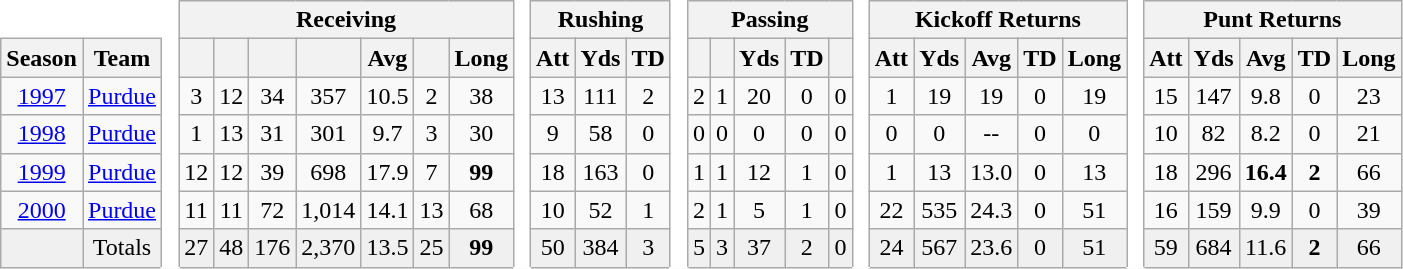<table class="wikitable" style="text-align:center" id="Table3">
<tr>
<th colspan=2 style="background:#fff; border-color:#fff #fff #aaa #fff"> </th>
<th rowspan=99 style="background:#fff; border-color:#fff #aaa"> </th>
<th colspan=7>Receiving</th>
<th rowspan=99 style="background:#fff; border-color:#fff #aaa"> </th>
<th colspan=3>Rushing</th>
<th rowspan=99 style="background:#fff; border-color:#fff #aaa"> </th>
<th colspan=5>Passing</th>
<th rowspan=99 style="background:#fff; border-color:#fff #aaa"> </th>
<th colspan=5>Kickoff Returns</th>
<th rowspan=99 style="background:#fff; border-color:#fff #aaa"> </th>
<th colspan=5>Punt Returns</th>
</tr>
<tr>
<th>Season</th>
<th>Team</th>
<th></th>
<th></th>
<th></th>
<th></th>
<th>Avg</th>
<th></th>
<th>Long</th>
<th>Att</th>
<th>Yds</th>
<th>TD</th>
<th></th>
<th></th>
<th>Yds</th>
<th>TD</th>
<th></th>
<th>Att</th>
<th>Yds</th>
<th>Avg</th>
<th>TD</th>
<th>Long</th>
<th>Att</th>
<th>Yds</th>
<th>Avg</th>
<th>TD</th>
<th>Long</th>
</tr>
<tr>
<td><a href='#'>1997</a></td>
<td><a href='#'>Purdue</a></td>
<td>3</td>
<td>12</td>
<td>34</td>
<td>357</td>
<td>10.5</td>
<td>2</td>
<td>38</td>
<td>13</td>
<td>111</td>
<td>2</td>
<td>2</td>
<td>1</td>
<td>20</td>
<td>0</td>
<td>0</td>
<td>1</td>
<td>19</td>
<td>19</td>
<td>0</td>
<td>19</td>
<td>15</td>
<td>147</td>
<td>9.8</td>
<td>0</td>
<td>23</td>
</tr>
<tr>
<td><a href='#'>1998</a></td>
<td><a href='#'>Purdue</a></td>
<td>1</td>
<td>13</td>
<td>31</td>
<td>301</td>
<td>9.7</td>
<td>3</td>
<td>30</td>
<td>9</td>
<td>58</td>
<td>0</td>
<td>0</td>
<td>0</td>
<td>0</td>
<td>0</td>
<td>0</td>
<td>0</td>
<td>0</td>
<td>--</td>
<td>0</td>
<td>0</td>
<td>10</td>
<td>82</td>
<td>8.2</td>
<td>0</td>
<td>21</td>
</tr>
<tr>
<td><a href='#'>1999</a></td>
<td><a href='#'>Purdue</a></td>
<td>12</td>
<td>12</td>
<td>39</td>
<td>698</td>
<td>17.9</td>
<td>7</td>
<td><strong>99</strong></td>
<td>18</td>
<td>163</td>
<td>0</td>
<td>1</td>
<td>1</td>
<td>12</td>
<td>1</td>
<td>0</td>
<td>1</td>
<td>13</td>
<td>13.0</td>
<td>0</td>
<td>13</td>
<td>18</td>
<td>296</td>
<td><strong>16.4</strong></td>
<td><strong>2</strong></td>
<td>66</td>
</tr>
<tr>
<td><a href='#'>2000</a></td>
<td><a href='#'>Purdue</a></td>
<td>11</td>
<td>11</td>
<td>72</td>
<td>1,014</td>
<td>14.1</td>
<td>13</td>
<td>68</td>
<td>10</td>
<td>52</td>
<td>1</td>
<td>2</td>
<td>1</td>
<td>5</td>
<td>1</td>
<td>0</td>
<td>22</td>
<td>535</td>
<td>24.3</td>
<td>0</td>
<td>51</td>
<td>16</td>
<td>159</td>
<td>9.9</td>
<td>0</td>
<td>39</td>
</tr>
<tr style="background:#f0f0f0;">
<td></td>
<td>Totals</td>
<td>27</td>
<td>48</td>
<td>176</td>
<td>2,370</td>
<td>13.5</td>
<td>25</td>
<td><strong>99</strong></td>
<td>50</td>
<td>384</td>
<td>3</td>
<td>5</td>
<td>3</td>
<td>37</td>
<td>2</td>
<td>0</td>
<td>24</td>
<td>567</td>
<td>23.6</td>
<td>0</td>
<td>51</td>
<td>59</td>
<td>684</td>
<td>11.6</td>
<td><strong>2</strong></td>
<td>66</td>
</tr>
</table>
